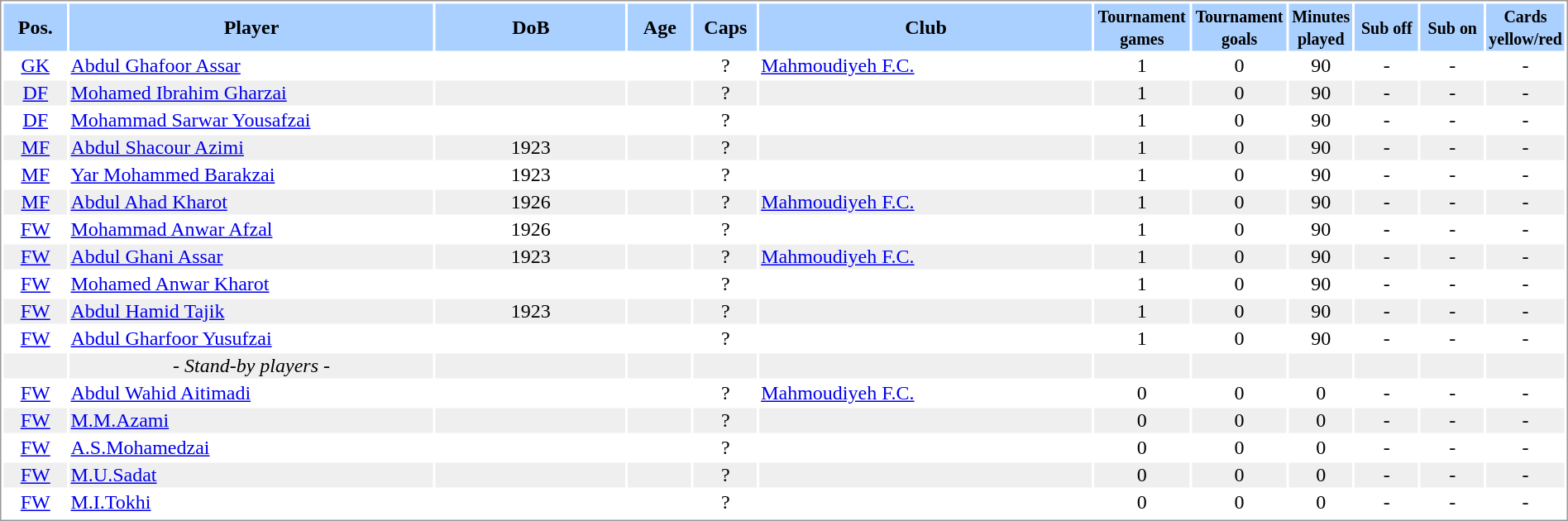<table border="0" width="100%" style="border: 1px solid #999; background-color:#FFFFFF; text-align:center">
<tr align="center" bgcolor="#AAD0FF">
<th width=4%>Pos.</th>
<th width=23%>Player</th>
<th width=12%>DoB</th>
<th width=4%>Age</th>
<th width=4%>Caps</th>
<th width=21%>Club</th>
<th width=6%><small>Tournament<br>games</small></th>
<th width=6%><small>Tournament<br>goals</small></th>
<th width=4%><small>Minutes<br>played</small></th>
<th width=4%><small>Sub off</small></th>
<th width=4%><small>Sub on</small></th>
<th width=4%><small>Cards<br>yellow/red</small></th>
</tr>
<tr>
<td><a href='#'>GK</a></td>
<td align="left"><a href='#'>Abdul Ghafoor Assar</a></td>
<td></td>
<td></td>
<td>?</td>
<td align="left"> <a href='#'>Mahmoudiyeh F.C.</a></td>
<td>1</td>
<td>0</td>
<td>90</td>
<td>-</td>
<td>-</td>
<td>-</td>
</tr>
<tr bgcolor="#EFEFEF">
<td><a href='#'>DF</a></td>
<td align="left"><a href='#'>Mohamed Ibrahim Gharzai</a></td>
<td></td>
<td></td>
<td>?</td>
<td align="left"></td>
<td>1</td>
<td>0</td>
<td>90</td>
<td>-</td>
<td>-</td>
<td>-</td>
</tr>
<tr>
<td><a href='#'>DF</a></td>
<td align="left"><a href='#'>Mohammad Sarwar Yousafzai</a></td>
<td></td>
<td></td>
<td>?</td>
<td align="left"></td>
<td>1</td>
<td>0</td>
<td>90</td>
<td>-</td>
<td>-</td>
<td>-</td>
</tr>
<tr bgcolor="#EFEFEF">
<td><a href='#'>MF</a></td>
<td align="left"><a href='#'>Abdul Shacour Azimi</a></td>
<td>1923</td>
<td></td>
<td>?</td>
<td align="left"></td>
<td>1</td>
<td>0</td>
<td>90</td>
<td>-</td>
<td>-</td>
<td>-</td>
</tr>
<tr>
<td><a href='#'>MF</a></td>
<td align="left"><a href='#'>Yar Mohammed Barakzai</a></td>
<td>1923</td>
<td></td>
<td>?</td>
<td align="left"></td>
<td>1</td>
<td>0</td>
<td>90</td>
<td>-</td>
<td>-</td>
<td>-</td>
</tr>
<tr bgcolor="#EFEFEF">
<td><a href='#'>MF</a></td>
<td align="left"><a href='#'>Abdul Ahad Kharot</a></td>
<td>1926</td>
<td></td>
<td>?</td>
<td align="left"> <a href='#'>Mahmoudiyeh F.C.</a></td>
<td>1</td>
<td>0</td>
<td>90</td>
<td>-</td>
<td>-</td>
<td>-</td>
</tr>
<tr>
<td><a href='#'>FW</a></td>
<td align="left"><a href='#'>Mohammad Anwar Afzal</a></td>
<td>1926</td>
<td></td>
<td>?</td>
<td align="left"></td>
<td>1</td>
<td>0</td>
<td>90</td>
<td>-</td>
<td>-</td>
<td>-</td>
</tr>
<tr bgcolor="#EFEFEF">
<td><a href='#'>FW</a></td>
<td align="left"><a href='#'>Abdul Ghani Assar</a></td>
<td>1923</td>
<td></td>
<td>?</td>
<td align="left"> <a href='#'>Mahmoudiyeh F.C.</a></td>
<td>1</td>
<td>0</td>
<td>90</td>
<td>-</td>
<td>-</td>
<td>-</td>
</tr>
<tr>
<td><a href='#'>FW</a></td>
<td align="left"><a href='#'>Mohamed Anwar Kharot</a></td>
<td></td>
<td></td>
<td>?</td>
<td align="left"></td>
<td>1</td>
<td>0</td>
<td>90</td>
<td>-</td>
<td>-</td>
<td>-</td>
</tr>
<tr bgcolor="#EFEFEF">
<td><a href='#'>FW</a></td>
<td align="left"><a href='#'>Abdul Hamid Tajik</a></td>
<td>1923</td>
<td></td>
<td>?</td>
<td align="left"></td>
<td>1</td>
<td>0</td>
<td>90</td>
<td>-</td>
<td>-</td>
<td>-</td>
</tr>
<tr>
<td><a href='#'>FW</a></td>
<td align="left"><a href='#'>Abdul Gharfoor Yusufzai</a></td>
<td></td>
<td></td>
<td>?</td>
<td align="left"></td>
<td>1</td>
<td>0</td>
<td>90</td>
<td>-</td>
<td>-</td>
<td>-</td>
</tr>
<tr bgcolor="#EFEFEF">
<td></td>
<td>- <em>Stand-by players</em> -</td>
<td></td>
<td></td>
<td></td>
<td></td>
<td></td>
<td></td>
<td></td>
<td></td>
<td></td>
<td></td>
</tr>
<tr>
<td><a href='#'>FW</a></td>
<td align="left"><a href='#'>Abdul Wahid Aitimadi</a></td>
<td></td>
<td></td>
<td>?</td>
<td align="left"> <a href='#'>Mahmoudiyeh F.C.</a></td>
<td>0</td>
<td>0</td>
<td>0</td>
<td>-</td>
<td>-</td>
<td>-</td>
</tr>
<tr bgcolor="#EFEFEF">
<td><a href='#'>FW</a></td>
<td align="left"><a href='#'>M.M.Azami</a></td>
<td></td>
<td></td>
<td>?</td>
<td align="left"></td>
<td>0</td>
<td>0</td>
<td>0</td>
<td>-</td>
<td>-</td>
<td>-</td>
</tr>
<tr>
<td><a href='#'>FW</a></td>
<td align="left"><a href='#'>A.S.Mohamedzai</a></td>
<td></td>
<td></td>
<td>?</td>
<td align="left"></td>
<td>0</td>
<td>0</td>
<td>0</td>
<td>-</td>
<td>-</td>
<td>-</td>
</tr>
<tr bgcolor="#EFEFEF">
<td><a href='#'>FW</a></td>
<td align="left"><a href='#'>M.U.Sadat</a></td>
<td></td>
<td></td>
<td>?</td>
<td align="left"></td>
<td>0</td>
<td>0</td>
<td>0</td>
<td>-</td>
<td>-</td>
<td>-</td>
</tr>
<tr>
<td><a href='#'>FW</a></td>
<td align="left"><a href='#'>M.I.Tokhi</a></td>
<td></td>
<td></td>
<td>?</td>
<td align="left"></td>
<td>0</td>
<td>0</td>
<td>0</td>
<td>-</td>
<td>-</td>
<td>-</td>
</tr>
<tr bgcolor="#EFEFEF">
</tr>
</table>
